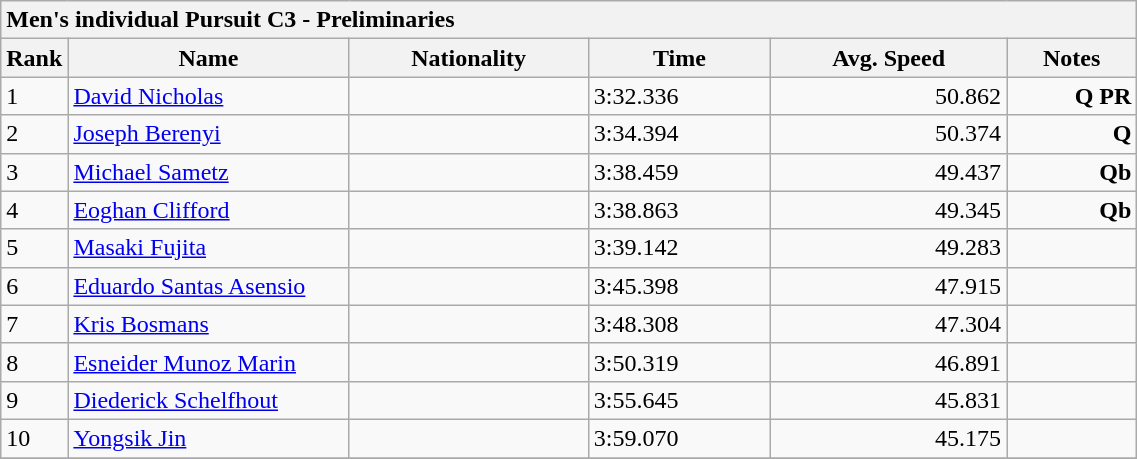<table class="wikitable sortable" style="text-align:left" width="60%">
<tr>
<th colspan="7" style="text-align:left"><strong> Men's individual Pursuit C3</strong> - <strong>Preliminaries</strong></th>
</tr>
<tr>
<th width=20>Rank</th>
<th width=180>Name</th>
<th>Nationality</th>
<th>Time</th>
<th>Avg. Speed</th>
<th>Notes</th>
</tr>
<tr>
<td>1</td>
<td><a href='#'>David Nicholas</a></td>
<td></td>
<td>3:32.336</td>
<td align=right>50.862</td>
<td align=right><strong>Q</strong> <strong>PR</strong></td>
</tr>
<tr>
<td>2</td>
<td><a href='#'>Joseph Berenyi</a></td>
<td></td>
<td>3:34.394</td>
<td align=right>50.374</td>
<td align=right><strong>Q</strong></td>
</tr>
<tr>
<td>3</td>
<td><a href='#'>Michael Sametz</a></td>
<td></td>
<td>3:38.459</td>
<td align=right>49.437</td>
<td align=right><strong>Qb</strong></td>
</tr>
<tr>
<td>4</td>
<td><a href='#'>Eoghan Clifford</a></td>
<td></td>
<td>3:38.863</td>
<td align=right>49.345</td>
<td align=right><strong>Qb</strong></td>
</tr>
<tr>
<td>5</td>
<td><a href='#'>Masaki Fujita</a></td>
<td></td>
<td>3:39.142</td>
<td align=right>49.283</td>
<td align=right></td>
</tr>
<tr>
<td>6</td>
<td><a href='#'>Eduardo Santas Asensio</a></td>
<td></td>
<td>3:45.398</td>
<td align=right>47.915</td>
<td align=right></td>
</tr>
<tr>
<td>7</td>
<td><a href='#'>Kris Bosmans</a></td>
<td></td>
<td>3:48.308</td>
<td align=right>47.304</td>
<td align=right></td>
</tr>
<tr>
<td>8</td>
<td><a href='#'>Esneider Munoz Marin</a></td>
<td></td>
<td>3:50.319</td>
<td align=right>46.891</td>
<td align=right></td>
</tr>
<tr>
<td>9</td>
<td><a href='#'>Diederick Schelfhout</a></td>
<td></td>
<td>3:55.645</td>
<td align=right>45.831</td>
<td align=right></td>
</tr>
<tr>
<td>10</td>
<td><a href='#'>Yongsik Jin</a></td>
<td></td>
<td>3:59.070</td>
<td align=right>45.175</td>
<td align=right></td>
</tr>
<tr>
</tr>
</table>
